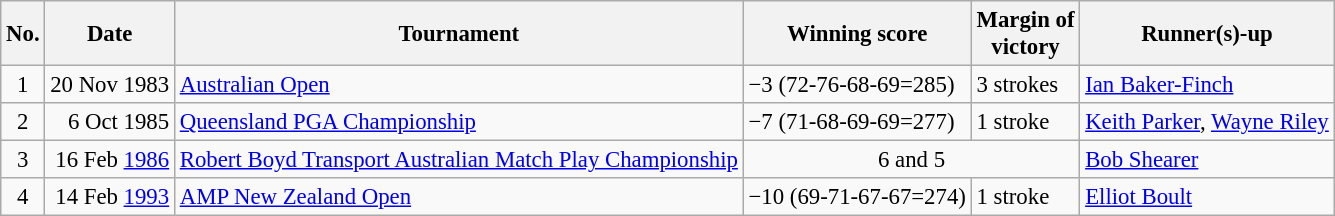<table class="wikitable" style="font-size:95%;">
<tr>
<th>No.</th>
<th>Date</th>
<th>Tournament</th>
<th>Winning score</th>
<th>Margin of<br>victory</th>
<th>Runner(s)-up</th>
</tr>
<tr>
<td align=center>1</td>
<td align=right>20 Nov 1983</td>
<td><a href='#'>Australian Open</a></td>
<td>−3 (72-76-68-69=285)</td>
<td>3 strokes</td>
<td> <a href='#'>Ian Baker-Finch</a></td>
</tr>
<tr>
<td align=center>2</td>
<td align=right>6 Oct 1985</td>
<td><a href='#'>Queensland PGA Championship</a></td>
<td>−7 (71-68-69-69=277)</td>
<td>1 stroke</td>
<td> <a href='#'>Keith Parker</a>,  <a href='#'>Wayne Riley</a></td>
</tr>
<tr>
<td align=center>3</td>
<td align=right>16 Feb <a href='#'>1986</a></td>
<td><a href='#'>Robert Boyd Transport Australian Match Play Championship</a></td>
<td colspan=2 align=center>6 and 5</td>
<td> <a href='#'>Bob Shearer</a></td>
</tr>
<tr>
<td align=center>4</td>
<td align=right>14 Feb <a href='#'>1993</a></td>
<td><a href='#'>AMP New Zealand Open</a></td>
<td>−10 (69-71-67-67=274)</td>
<td>1 stroke</td>
<td> <a href='#'>Elliot Boult</a></td>
</tr>
</table>
